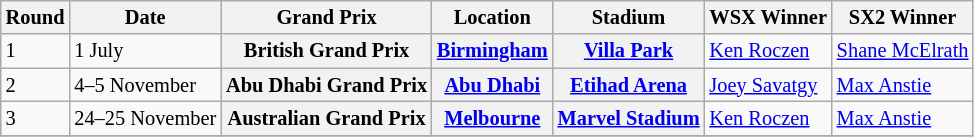<table class="wikitable" style="font-size: 85%;">
<tr>
<th>Round</th>
<th>Date</th>
<th>Grand Prix</th>
<th>Location</th>
<th>Stadium</th>
<th>WSX Winner</th>
<th>SX2 Winner</th>
</tr>
<tr>
<td>1</td>
<td>1 July</td>
<th> British Grand Prix</th>
<th><a href='#'>Birmingham</a></th>
<th><a href='#'>Villa Park</a></th>
<td> <a href='#'>Ken Roczen</a></td>
<td> <a href='#'>Shane McElrath</a></td>
</tr>
<tr>
<td>2</td>
<td>4–5 November</td>
<th> Abu Dhabi Grand Prix</th>
<th><a href='#'>Abu Dhabi</a></th>
<th><a href='#'>Etihad Arena</a></th>
<td> <a href='#'>Joey Savatgy</a></td>
<td> <a href='#'>Max Anstie</a></td>
</tr>
<tr>
<td>3</td>
<td>24–25 November</td>
<th> Australian Grand Prix</th>
<th><a href='#'>Melbourne</a></th>
<th><a href='#'>Marvel Stadium</a></th>
<td> <a href='#'>Ken Roczen</a></td>
<td> <a href='#'>Max Anstie</a></td>
</tr>
<tr>
</tr>
</table>
